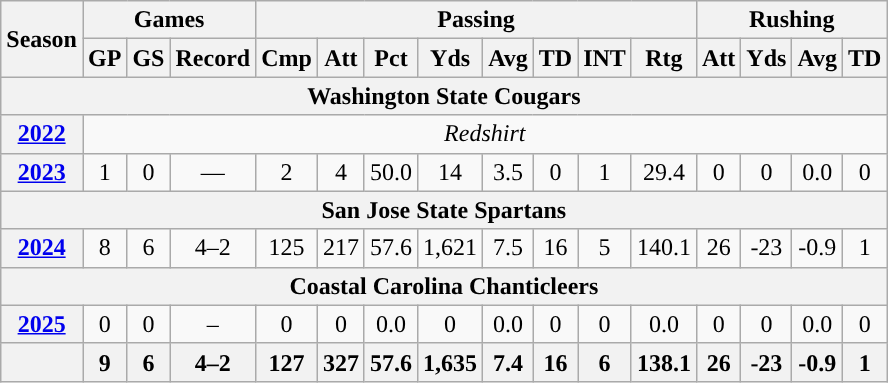<table class="wikitable" style="text-align:center;">
<tr>
<th rowspan="2">Season</th>
<th colspan="3">Games</th>
<th colspan="8">Passing</th>
<th colspan="4">Rushing</th>
</tr>
<tr>
<th>GP</th>
<th>GS</th>
<th>Record</th>
<th>Cmp</th>
<th>Att</th>
<th>Pct</th>
<th>Yds</th>
<th>Avg</th>
<th>TD</th>
<th>INT</th>
<th>Rtg</th>
<th>Att</th>
<th>Yds</th>
<th>Avg</th>
<th>TD</th>
</tr>
<tr>
<th colspan="16">Washington State Cougars</th>
</tr>
<tr>
<th><a href='#'>2022</a></th>
<td colspan="15"><em>Redshirt </em></td>
</tr>
<tr>
<th><a href='#'>2023</a></th>
<td>1</td>
<td>0</td>
<td>—</td>
<td>2</td>
<td>4</td>
<td>50.0</td>
<td>14</td>
<td>3.5</td>
<td>0</td>
<td>1</td>
<td>29.4</td>
<td>0</td>
<td>0</td>
<td>0.0</td>
<td>0</td>
</tr>
<tr>
<th colspan="16">San Jose State Spartans</th>
</tr>
<tr>
<th><a href='#'>2024</a></th>
<td>8</td>
<td>6</td>
<td>4–2</td>
<td>125</td>
<td>217</td>
<td>57.6</td>
<td>1,621</td>
<td>7.5</td>
<td>16</td>
<td>5</td>
<td>140.1</td>
<td>26</td>
<td>-23</td>
<td>-0.9</td>
<td>1</td>
</tr>
<tr>
<th colspan="16">Coastal Carolina Chanticleers</th>
</tr>
<tr>
<th><a href='#'>2025</a></th>
<td>0</td>
<td>0</td>
<td>–</td>
<td>0</td>
<td>0</td>
<td>0.0</td>
<td>0</td>
<td>0.0</td>
<td>0</td>
<td>0</td>
<td>0.0</td>
<td>0</td>
<td>0</td>
<td>0.0</td>
<td>0</td>
</tr>
<tr>
<th></th>
<th>9</th>
<th>6</th>
<th>4–2</th>
<th>127</th>
<th>327</th>
<th>57.6</th>
<th>1,635</th>
<th>7.4</th>
<th>16</th>
<th>6</th>
<th>138.1</th>
<th>26</th>
<th>-23</th>
<th>-0.9</th>
<th>1</th>
</tr>
</table>
